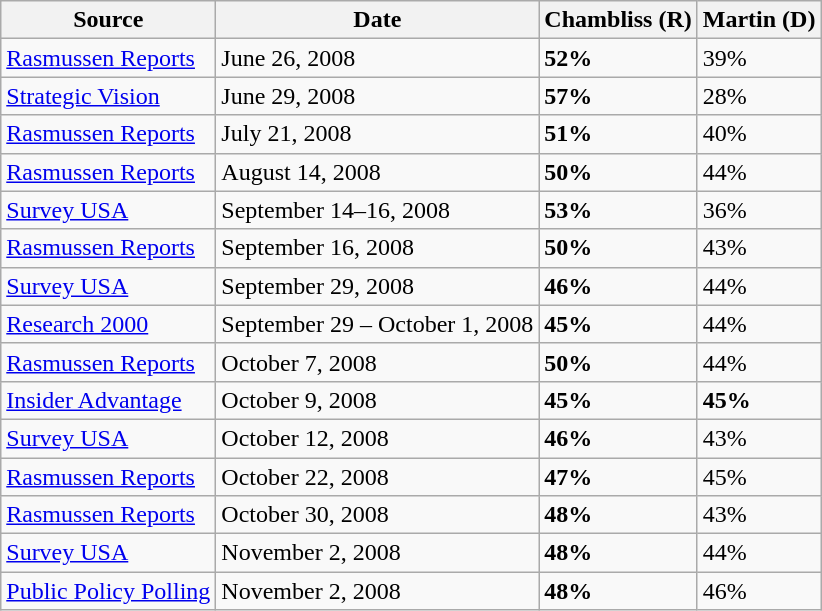<table class="wikitable">
<tr>
<th>Source</th>
<th>Date</th>
<th>Chambliss (R)</th>
<th>Martin (D)</th>
</tr>
<tr>
<td><a href='#'>Rasmussen Reports</a></td>
<td>June 26, 2008</td>
<td><strong>52%</strong></td>
<td>39%</td>
</tr>
<tr>
<td><a href='#'>Strategic Vision</a></td>
<td>June 29, 2008</td>
<td><strong>57%</strong></td>
<td>28%</td>
</tr>
<tr>
<td><a href='#'>Rasmussen Reports</a></td>
<td>July 21, 2008</td>
<td><strong>51%</strong></td>
<td>40%</td>
</tr>
<tr>
<td><a href='#'>Rasmussen Reports</a></td>
<td>August 14, 2008</td>
<td><strong>50%</strong></td>
<td>44%</td>
</tr>
<tr>
<td><a href='#'>Survey USA</a></td>
<td>September 14–16, 2008</td>
<td><strong>53%</strong></td>
<td>36%</td>
</tr>
<tr>
<td><a href='#'>Rasmussen Reports</a></td>
<td>September 16, 2008</td>
<td><strong>50%</strong></td>
<td>43%</td>
</tr>
<tr>
<td><a href='#'>Survey USA</a></td>
<td>September 29, 2008</td>
<td><strong>46%</strong></td>
<td>44%</td>
</tr>
<tr>
<td><a href='#'>Research 2000</a></td>
<td>September 29 – October 1, 2008</td>
<td><strong>45%</strong></td>
<td>44%</td>
</tr>
<tr>
<td><a href='#'>Rasmussen Reports</a></td>
<td>October 7, 2008</td>
<td><strong>50%</strong></td>
<td>44%</td>
</tr>
<tr>
<td><a href='#'>Insider Advantage</a></td>
<td>October 9, 2008</td>
<td><strong>45%</strong></td>
<td><strong>45%</strong></td>
</tr>
<tr>
<td><a href='#'>Survey USA</a></td>
<td>October 12, 2008</td>
<td><strong>46%</strong></td>
<td>43%</td>
</tr>
<tr>
<td><a href='#'>Rasmussen Reports</a></td>
<td>October 22, 2008</td>
<td><strong>47%</strong></td>
<td>45%</td>
</tr>
<tr>
<td><a href='#'>Rasmussen Reports</a></td>
<td>October 30, 2008</td>
<td><strong>48%</strong></td>
<td>43%</td>
</tr>
<tr>
<td><a href='#'>Survey USA</a></td>
<td>November 2, 2008</td>
<td><strong>48%</strong></td>
<td>44%</td>
</tr>
<tr>
<td><a href='#'>Public Policy Polling</a></td>
<td>November 2, 2008</td>
<td><strong>48%</strong></td>
<td>46%</td>
</tr>
</table>
